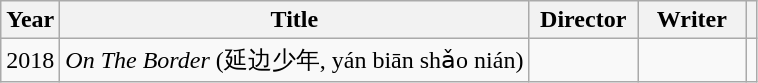<table class="wikitable">
<tr>
<th>Year</th>
<th>Title</th>
<th width=65>Director</th>
<th width=65>Writer</th>
<th scope="col"></th>
</tr>
<tr>
<td>2018</td>
<td><em>On The Border</em> (延边少年, yán biān shǎo nián)</td>
<td></td>
<td></td>
<td></td>
</tr>
</table>
